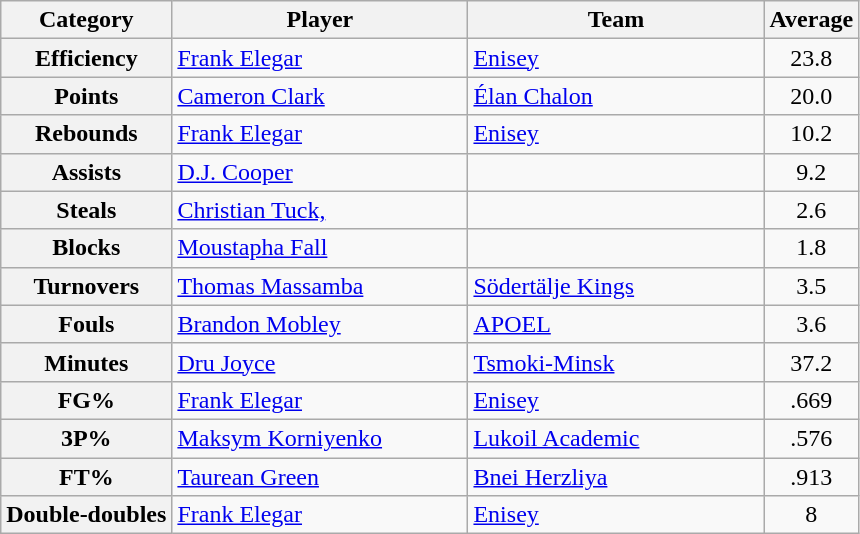<table class="wikitable">
<tr>
<th>Category</th>
<th width=190>Player</th>
<th width=190>Team</th>
<th>Average</th>
</tr>
<tr>
<th>Efficiency</th>
<td> <a href='#'>Frank Elegar</a></td>
<td> <a href='#'>Enisey</a></td>
<td style="text-align:center;">23.8</td>
</tr>
<tr>
<th>Points</th>
<td> <a href='#'>Cameron Clark</a></td>
<td> <a href='#'>Élan Chalon</a></td>
<td style="text-align:center;">20.0</td>
</tr>
<tr>
<th>Rebounds</th>
<td> <a href='#'>Frank Elegar</a></td>
<td> <a href='#'>Enisey</a></td>
<td style="text-align:center;">10.2</td>
</tr>
<tr>
<th>Assists</th>
<td> <a href='#'>D.J. Cooper</a></td>
<td></td>
<td style="text-align:center;">9.2</td>
</tr>
<tr>
<th>Steals</th>
<td> <a href='#'>Christian Tuck,</a></td>
<td></td>
<td style="text-align:center;">2.6</td>
</tr>
<tr>
<th>Blocks</th>
<td> <a href='#'>Moustapha Fall</a></td>
<td></td>
<td style="text-align:center;">1.8</td>
</tr>
<tr>
<th>Turnovers</th>
<td> <a href='#'>Thomas Massamba</a></td>
<td> <a href='#'>Södertälje Kings</a></td>
<td style="text-align:center;">3.5</td>
</tr>
<tr>
<th>Fouls</th>
<td> <a href='#'>Brandon Mobley</a></td>
<td> <a href='#'>APOEL</a></td>
<td style="text-align:center;">3.6</td>
</tr>
<tr>
<th>Minutes</th>
<td> <a href='#'>Dru Joyce</a></td>
<td> <a href='#'>Tsmoki-Minsk</a></td>
<td style="text-align:center;">37.2</td>
</tr>
<tr>
<th>FG%</th>
<td> <a href='#'>Frank Elegar</a></td>
<td> <a href='#'>Enisey</a></td>
<td style="text-align:center;">.669</td>
</tr>
<tr>
<th>3P%</th>
<td> <a href='#'>Maksym Korniyenko</a></td>
<td> <a href='#'>Lukoil Academic</a></td>
<td style="text-align:center;">.576</td>
</tr>
<tr>
<th>FT%</th>
<td> <a href='#'>Taurean Green</a></td>
<td> <a href='#'>Bnei Herzliya</a></td>
<td style="text-align:center;">.913</td>
</tr>
<tr>
<th>Double-doubles</th>
<td> <a href='#'>Frank Elegar</a></td>
<td> <a href='#'>Enisey</a></td>
<td style="text-align:center;">8</td>
</tr>
</table>
